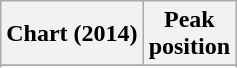<table class="wikitable sortable plainrowheaders">
<tr>
<th scope="col">Chart (2014)</th>
<th scope="col">Peak<br>position</th>
</tr>
<tr>
</tr>
<tr>
</tr>
<tr>
</tr>
<tr>
</tr>
<tr>
</tr>
<tr>
</tr>
<tr>
</tr>
<tr>
</tr>
</table>
